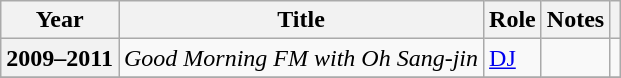<table class="wikitable sortable plainrowheaders">
<tr>
<th scope="col">Year</th>
<th scope="col">Title</th>
<th scope="col">Role</th>
<th scope="col" class="unsortable">Notes</th>
<th scope="col" class="unsortable"></th>
</tr>
<tr>
<th scope="row">2009–2011</th>
<td><em>Good Morning FM with Oh Sang-jin</em></td>
<td><a href='#'>DJ</a></td>
<td></td>
<td></td>
</tr>
<tr>
</tr>
</table>
